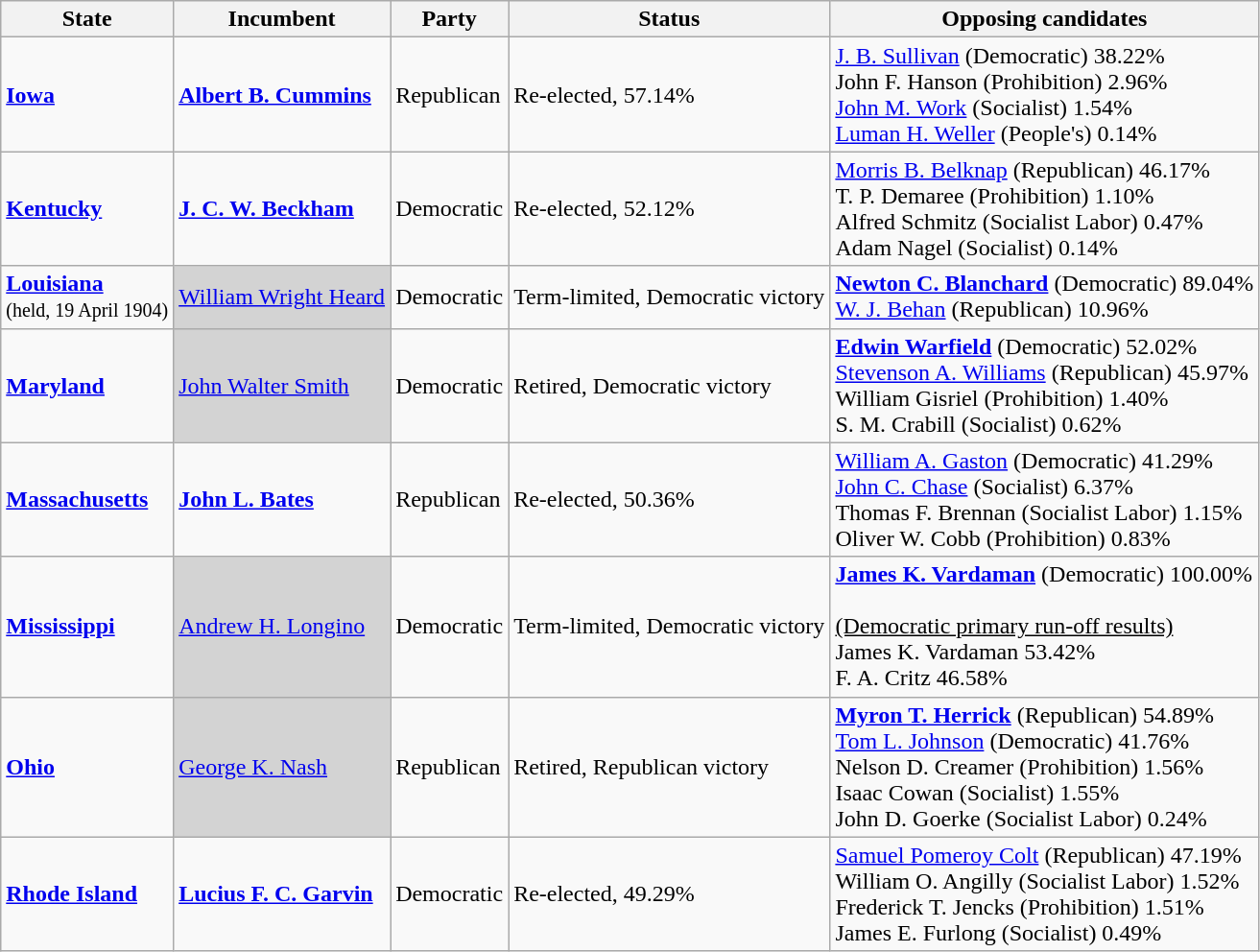<table class="wikitable">
<tr>
<th>State</th>
<th>Incumbent</th>
<th>Party</th>
<th>Status</th>
<th>Opposing candidates</th>
</tr>
<tr>
<td><strong><a href='#'>Iowa</a></strong></td>
<td><strong><a href='#'>Albert B. Cummins</a></strong></td>
<td>Republican</td>
<td>Re-elected, 57.14%</td>
<td><a href='#'>J. B. Sullivan</a> (Democratic) 38.22%<br>John F. Hanson (Prohibition) 2.96%<br><a href='#'>John M. Work</a> (Socialist) 1.54%<br><a href='#'>Luman H. Weller</a> (People's) 0.14%<br></td>
</tr>
<tr>
<td><strong><a href='#'>Kentucky</a></strong></td>
<td><strong><a href='#'>J. C. W. Beckham</a></strong></td>
<td>Democratic</td>
<td>Re-elected, 52.12%</td>
<td><a href='#'>Morris B. Belknap</a> (Republican) 46.17%<br>T. P. Demaree (Prohibition) 1.10%<br>Alfred Schmitz (Socialist Labor) 0.47%<br>Adam Nagel (Socialist) 0.14%<br></td>
</tr>
<tr>
<td><strong><a href='#'>Louisiana</a></strong><br><small>(held, 19 April 1904)</small></td>
<td bgcolor="lightgrey"><a href='#'>William Wright Heard</a></td>
<td>Democratic</td>
<td>Term-limited, Democratic victory</td>
<td><strong><a href='#'>Newton C. Blanchard</a></strong> (Democratic) 89.04%<br><a href='#'>W. J. Behan</a> (Republican) 10.96%<br></td>
</tr>
<tr>
<td><strong><a href='#'>Maryland</a></strong></td>
<td bgcolor="lightgrey"><a href='#'>John Walter Smith</a></td>
<td>Democratic</td>
<td>Retired, Democratic victory</td>
<td><strong><a href='#'>Edwin Warfield</a></strong> (Democratic) 52.02%<br><a href='#'>Stevenson A. Williams</a> (Republican) 45.97%<br>William Gisriel (Prohibition) 1.40%<br>S. M. Crabill (Socialist) 0.62%<br></td>
</tr>
<tr>
<td><strong><a href='#'>Massachusetts</a></strong></td>
<td><strong><a href='#'>John L. Bates</a></strong></td>
<td>Republican</td>
<td>Re-elected, 50.36%</td>
<td><a href='#'>William A. Gaston</a> (Democratic) 41.29%<br><a href='#'>John C. Chase</a> (Socialist) 6.37%<br>Thomas F. Brennan (Socialist Labor) 1.15%<br>Oliver W. Cobb (Prohibition) 0.83%<br></td>
</tr>
<tr>
<td><strong><a href='#'>Mississippi</a></strong></td>
<td bgcolor="lightgrey"><a href='#'>Andrew H. Longino</a></td>
<td>Democratic</td>
<td>Term-limited, Democratic victory</td>
<td><strong><a href='#'>James K. Vardaman</a></strong> (Democratic) 100.00%<br><br><u>(Democratic primary run-off results)</u><br>James K. Vardaman 53.42%<br>F. A. Critz 46.58%<br></td>
</tr>
<tr>
<td><strong><a href='#'>Ohio</a></strong></td>
<td bgcolor="lightgrey"><a href='#'>George K. Nash</a></td>
<td>Republican</td>
<td>Retired, Republican victory</td>
<td><strong><a href='#'>Myron T. Herrick</a></strong> (Republican) 54.89%<br><a href='#'>Tom L. Johnson</a> (Democratic) 41.76%<br>Nelson D. Creamer (Prohibition) 1.56%<br>Isaac Cowan (Socialist) 1.55%<br>John D. Goerke (Socialist Labor) 0.24%<br></td>
</tr>
<tr>
<td><strong><a href='#'>Rhode Island</a></strong></td>
<td><strong><a href='#'>Lucius F. C. Garvin</a></strong></td>
<td>Democratic</td>
<td>Re-elected, 49.29%</td>
<td><a href='#'>Samuel Pomeroy Colt</a> (Republican) 47.19%<br>William O. Angilly (Socialist Labor) 1.52%<br>Frederick T. Jencks (Prohibition) 1.51%<br>James E. Furlong (Socialist) 0.49%<br></td>
</tr>
</table>
